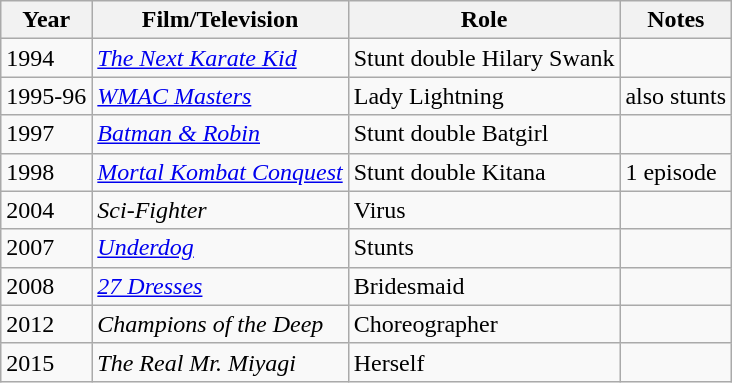<table class="wikitable">
<tr>
<th>Year</th>
<th>Film/Television</th>
<th>Role</th>
<th>Notes</th>
</tr>
<tr>
<td>1994</td>
<td><em> <a href='#'>The Next Karate Kid</a></em></td>
<td>Stunt double Hilary Swank</td>
<td></td>
</tr>
<tr>
<td>1995-96</td>
<td><em><a href='#'>WMAC Masters</a></em></td>
<td>Lady Lightning</td>
<td>also stunts</td>
</tr>
<tr>
<td>1997</td>
<td><em><a href='#'>Batman & Robin</a></em></td>
<td>Stunt double Batgirl</td>
<td></td>
</tr>
<tr>
<td>1998</td>
<td><em><a href='#'>Mortal Kombat Conquest</a></em></td>
<td>Stunt double Kitana</td>
<td>1 episode</td>
</tr>
<tr>
<td>2004</td>
<td><em>Sci-Fighter</em></td>
<td>Virus</td>
<td></td>
</tr>
<tr>
<td>2007</td>
<td><em><a href='#'>Underdog</a></em></td>
<td>Stunts</td>
<td></td>
</tr>
<tr>
<td>2008</td>
<td><em><a href='#'>27 Dresses</a></em></td>
<td>Bridesmaid</td>
<td></td>
</tr>
<tr>
<td>2012</td>
<td><em>Champions of the Deep</em></td>
<td>Choreographer</td>
<td></td>
</tr>
<tr>
<td>2015</td>
<td><em>The Real Mr. Miyagi</em></td>
<td>Herself</td>
<td></td>
</tr>
</table>
